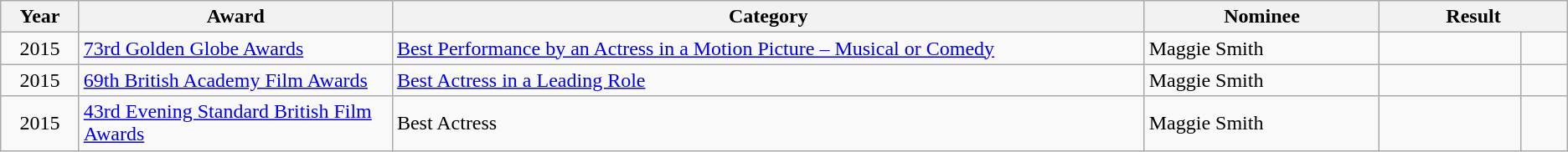<table class="wikitable">
<tr>
<th width=5%>Year</th>
<th style="width:20%;">Award</th>
<th style="width:48%;">Category</th>
<th style="width:15%;">Nominee</th>
<th style="width:12%;" colspan="2">Result</th>
</tr>
<tr>
<td align=center>2015</td>
<td><a href='#'>73rd Golden Globe Awards</a></td>
<td><a href='#'>Best Performance by an Actress in a Motion Picture – Musical or Comedy</a></td>
<td>Maggie Smith</td>
<td></td>
<td style="text-align:center; width:3%;"></td>
</tr>
<tr>
<td align=center>2015</td>
<td><a href='#'>69th British Academy Film Awards</a></td>
<td><a href='#'>Best Actress in a Leading Role</a></td>
<td>Maggie Smith</td>
<td></td>
<td style="text-align:center; width:3%;"></td>
</tr>
<tr>
<td align=center>2015</td>
<td><a href='#'>43rd Evening Standard British Film Awards</a></td>
<td>Best Actress</td>
<td>Maggie Smith</td>
<td></td>
<td style="text-align:center; width:3%;"></td>
</tr>
</table>
